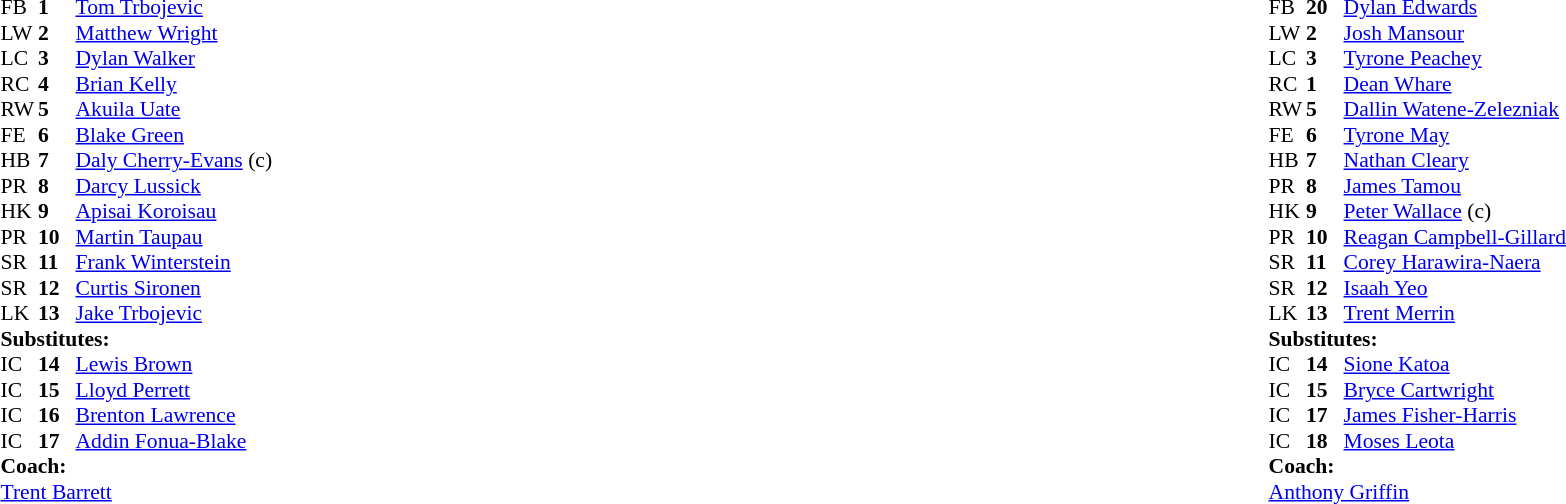<table width="100%" class="mw-collapsible mw-collapsed">
<tr>
<td valign="top" width="50%"><br><table cellspacing="0" cellpadding="0" style="font-size: 90%">
<tr>
<th width="25"></th>
<th width="25"></th>
</tr>
<tr>
<td>FB</td>
<td><strong>1</strong></td>
<td><a href='#'>Tom Trbojevic</a></td>
</tr>
<tr>
<td>LW</td>
<td><strong>2</strong></td>
<td><a href='#'>Matthew Wright</a></td>
</tr>
<tr>
<td>LC</td>
<td><strong>3</strong></td>
<td><a href='#'>Dylan Walker</a></td>
</tr>
<tr>
<td>RC</td>
<td><strong>4</strong></td>
<td><a href='#'>Brian Kelly</a></td>
</tr>
<tr>
<td>RW</td>
<td><strong>5</strong></td>
<td><a href='#'>Akuila Uate</a></td>
</tr>
<tr>
<td>FE</td>
<td><strong>6</strong></td>
<td><a href='#'>Blake Green</a></td>
</tr>
<tr>
<td>HB</td>
<td><strong>7</strong></td>
<td><a href='#'>Daly Cherry-Evans</a> (c)</td>
</tr>
<tr>
<td>PR</td>
<td><strong>8</strong></td>
<td><a href='#'>Darcy Lussick</a></td>
</tr>
<tr>
<td>HK</td>
<td><strong>9</strong></td>
<td><a href='#'>Apisai Koroisau</a></td>
</tr>
<tr>
<td>PR</td>
<td><strong>10</strong></td>
<td><a href='#'>Martin Taupau</a></td>
</tr>
<tr>
<td>SR</td>
<td><strong>11</strong></td>
<td><a href='#'>Frank Winterstein</a></td>
</tr>
<tr>
<td>SR</td>
<td><strong>12</strong></td>
<td><a href='#'>Curtis Sironen</a></td>
</tr>
<tr>
<td>LK</td>
<td><strong>13</strong></td>
<td><a href='#'>Jake Trbojevic</a></td>
</tr>
<tr>
<td colspan="3"><strong>Substitutes:</strong></td>
</tr>
<tr>
<td>IC</td>
<td><strong>14</strong></td>
<td><a href='#'>Lewis Brown</a></td>
</tr>
<tr>
<td>IC</td>
<td><strong>15</strong></td>
<td><a href='#'>Lloyd Perrett</a></td>
</tr>
<tr>
<td>IC</td>
<td><strong>16</strong></td>
<td><a href='#'>Brenton Lawrence</a></td>
</tr>
<tr>
<td>IC</td>
<td><strong>17</strong></td>
<td><a href='#'>Addin Fonua-Blake</a></td>
</tr>
<tr>
<td colspan="3"><strong>Coach:</strong></td>
</tr>
<tr>
<td colspan="4"><a href='#'>Trent Barrett</a></td>
</tr>
</table>
</td>
<td valign="top" width="50%"><br><table cellspacing="0" cellpadding="0" align="center" style="font-size: 90%">
<tr>
<th width="25"></th>
<th width="25"></th>
</tr>
<tr>
<td>FB</td>
<td><strong>20</strong></td>
<td><a href='#'>Dylan Edwards</a></td>
</tr>
<tr>
<td>LW</td>
<td><strong>2</strong></td>
<td><a href='#'>Josh Mansour</a></td>
</tr>
<tr>
<td>LC</td>
<td><strong>3</strong></td>
<td><a href='#'>Tyrone Peachey</a></td>
</tr>
<tr>
<td>RC</td>
<td><strong>1</strong></td>
<td><a href='#'>Dean Whare</a></td>
</tr>
<tr>
<td>RW</td>
<td><strong>5</strong></td>
<td><a href='#'>Dallin Watene-Zelezniak</a></td>
</tr>
<tr>
<td>FE</td>
<td><strong>6</strong></td>
<td><a href='#'>Tyrone May</a></td>
</tr>
<tr>
<td>HB</td>
<td><strong>7</strong></td>
<td><a href='#'>Nathan Cleary</a></td>
</tr>
<tr>
<td>PR</td>
<td><strong>8</strong></td>
<td><a href='#'>James Tamou</a></td>
</tr>
<tr>
<td>HK</td>
<td><strong>9</strong></td>
<td><a href='#'>Peter Wallace</a> (c)</td>
</tr>
<tr>
<td>PR</td>
<td><strong>10</strong></td>
<td><a href='#'>Reagan Campbell-Gillard</a></td>
</tr>
<tr>
<td>SR</td>
<td><strong>11</strong></td>
<td><a href='#'>Corey Harawira-Naera</a></td>
</tr>
<tr>
<td>SR</td>
<td><strong>12</strong></td>
<td><a href='#'>Isaah Yeo</a></td>
</tr>
<tr>
<td>LK</td>
<td><strong>13</strong></td>
<td><a href='#'>Trent Merrin</a></td>
</tr>
<tr>
<td colspan="3"><strong>Substitutes:</strong></td>
</tr>
<tr>
<td>IC</td>
<td><strong>14</strong></td>
<td><a href='#'>Sione Katoa</a></td>
</tr>
<tr>
<td>IC</td>
<td><strong>15</strong></td>
<td><a href='#'>Bryce Cartwright</a></td>
</tr>
<tr>
<td>IC</td>
<td><strong>17</strong></td>
<td><a href='#'>James Fisher-Harris</a></td>
</tr>
<tr>
<td>IC</td>
<td><strong>18</strong></td>
<td><a href='#'>Moses Leota</a></td>
</tr>
<tr>
<td colspan="3"><strong>Coach:</strong></td>
</tr>
<tr>
<td colspan="4"><a href='#'>Anthony Griffin</a></td>
</tr>
</table>
</td>
</tr>
</table>
